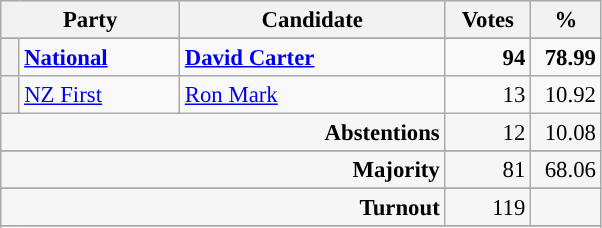<table class="wikitable" style="font-size: 95%;">
<tr style="background-color:#E9E9E9">
<th colspan="2" style="width: 100px">Party</th>
<th style="width: 170px">Candidate</th>
<th style="width: 50px">Votes</th>
<th style="width: 40px">%</th>
</tr>
<tr>
</tr>
<tr>
<th width=5 style="background-color: "></th>
<td style="width: 100px"><strong><a href='#'>National</a></strong></td>
<td style="width: 170px"><strong><a href='#'>David Carter</a></strong></td>
<td align="right"><strong>94</strong></td>
<td align="right"><strong>78.99</strong></td>
</tr>
<tr>
<th style="background-color: "></th>
<td style="width: 100px"><a href='#'>NZ First</a></td>
<td style="width: 170px"><a href='#'>Ron Mark</a></td>
<td align="right">13</td>
<td align="right">10.92</td>
</tr>
<tr style="background-color:#F6F6F6">
<td colspan="3" align="right"><strong>Abstentions</strong></td>
<td align="right">12</td>
<td align="right">10.08</td>
</tr>
<tr>
</tr>
<tr style="background-color:#F6F6F6">
<td colspan="3" align="right"><strong>Majority</strong></td>
<td align="right">81</td>
<td align="right">68.06</td>
</tr>
<tr>
</tr>
<tr style="background-color:#F6F6F6">
<td colspan="3" align="right"><strong>Turnout</strong></td>
<td align="right">119</td>
<td></td>
</tr>
<tr>
</tr>
<tr style="background-color:#F6F6F6">
</tr>
</table>
